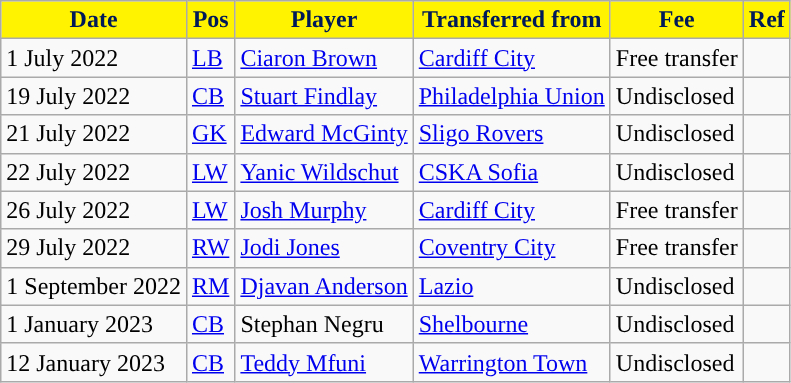<table class="wikitable plainrowheaders sortable">
<tr>
<th style="background:#FFF300; color:#001958; ">Date</th>
<th style="background:#FFF300; color:#001958; ">Pos</th>
<th style="background:#FFF300; color:#001958; ">Player</th>
<th style="background:#FFF300; color:#001958; ">Transferred from</th>
<th style="background:#FFF300; color:#001958; ">Fee</th>
<th style="background:#FFF300; color:#001958; ">Ref</th>
</tr>
<tr>
<td>1 July 2022</td>
<td><a href='#'>LB</a></td>
<td> <a href='#'>Ciaron Brown</a></td>
<td> <a href='#'>Cardiff City</a></td>
<td>Free transfer</td>
<td></td>
</tr>
<tr>
<td>19 July 2022</td>
<td><a href='#'>CB</a></td>
<td> <a href='#'>Stuart Findlay</a></td>
<td> <a href='#'>Philadelphia Union</a></td>
<td>Undisclosed</td>
<td></td>
</tr>
<tr>
<td>21 July 2022</td>
<td><a href='#'>GK</a></td>
<td> <a href='#'>Edward McGinty</a></td>
<td> <a href='#'>Sligo Rovers</a></td>
<td>Undisclosed</td>
<td></td>
</tr>
<tr>
<td>22 July 2022</td>
<td><a href='#'>LW</a></td>
<td> <a href='#'>Yanic Wildschut</a></td>
<td> <a href='#'>CSKA Sofia</a></td>
<td>Undisclosed</td>
<td></td>
</tr>
<tr>
<td>26 July 2022</td>
<td><a href='#'>LW</a></td>
<td> <a href='#'>Josh Murphy</a></td>
<td> <a href='#'>Cardiff City</a></td>
<td>Free transfer</td>
<td></td>
</tr>
<tr>
<td>29 July 2022</td>
<td><a href='#'>RW</a></td>
<td> <a href='#'>Jodi Jones</a></td>
<td> <a href='#'>Coventry City</a></td>
<td>Free transfer</td>
<td></td>
</tr>
<tr>
<td>1 September 2022</td>
<td><a href='#'>RM</a></td>
<td> <a href='#'>Djavan Anderson</a></td>
<td> <a href='#'>Lazio</a></td>
<td>Undisclosed</td>
<td></td>
</tr>
<tr>
<td>1 January 2023</td>
<td><a href='#'>CB</a></td>
<td> Stephan Negru</td>
<td> <a href='#'>Shelbourne</a></td>
<td>Undisclosed</td>
<td></td>
</tr>
<tr>
<td>12 January 2023</td>
<td><a href='#'>CB</a></td>
<td> <a href='#'>Teddy Mfuni</a></td>
<td> <a href='#'>Warrington Town</a></td>
<td>Undisclosed</td>
<td></td>
</tr>
</table>
